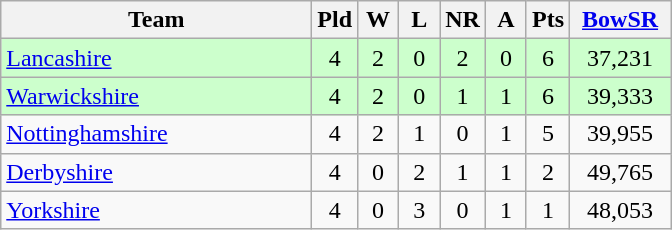<table class="wikitable" style="text-align: center;">
<tr>
<th width=200>Team</th>
<th width=20>Pld</th>
<th width=20>W</th>
<th width=20>L</th>
<th width=20>NR</th>
<th width=20>A</th>
<th width=20>Pts</th>
<th width=60><a href='#'>BowSR</a></th>
</tr>
<tr bgcolor="#ccffcc">
<td align=left><a href='#'>Lancashire</a></td>
<td>4</td>
<td>2</td>
<td>0</td>
<td>2</td>
<td>0</td>
<td>6</td>
<td>37,231</td>
</tr>
<tr bgcolor="#ccffcc">
<td align=left><a href='#'>Warwickshire</a></td>
<td>4</td>
<td>2</td>
<td>0</td>
<td>1</td>
<td>1</td>
<td>6</td>
<td>39,333</td>
</tr>
<tr>
<td align=left><a href='#'>Nottinghamshire</a></td>
<td>4</td>
<td>2</td>
<td>1</td>
<td>0</td>
<td>1</td>
<td>5</td>
<td>39,955</td>
</tr>
<tr>
<td align=left><a href='#'>Derbyshire</a></td>
<td>4</td>
<td>0</td>
<td>2</td>
<td>1</td>
<td>1</td>
<td>2</td>
<td>49,765</td>
</tr>
<tr>
<td align=left><a href='#'>Yorkshire</a></td>
<td>4</td>
<td>0</td>
<td>3</td>
<td>0</td>
<td>1</td>
<td>1</td>
<td>48,053</td>
</tr>
</table>
